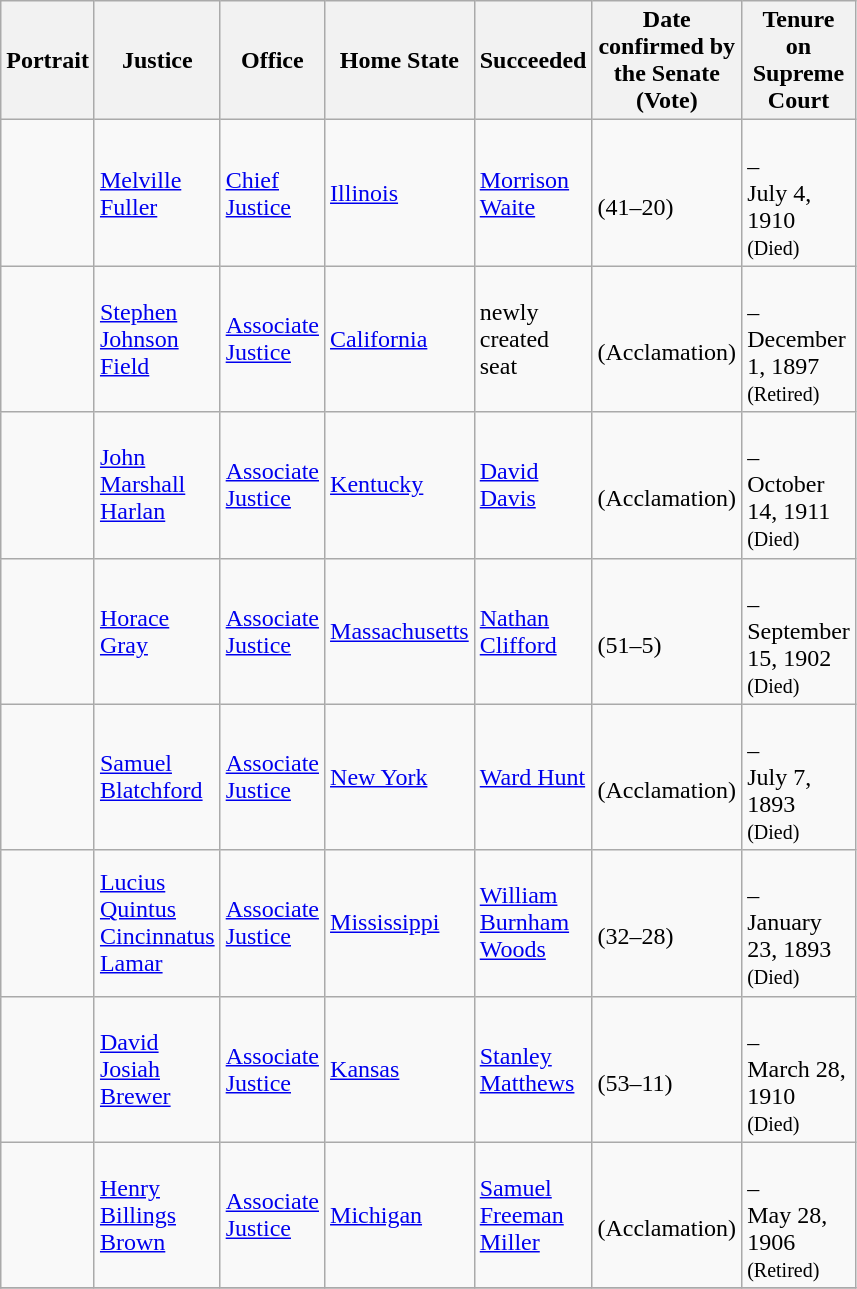<table class="wikitable sortable">
<tr>
<th scope="col" style="width: 10px;">Portrait</th>
<th scope="col" style="width: 10px;">Justice</th>
<th scope="col" style="width: 10px;">Office</th>
<th scope="col" style="width: 10px;">Home State</th>
<th scope="col" style="width: 10px;">Succeeded</th>
<th scope="col" style="width: 10px;">Date confirmed by the Senate<br>(Vote)</th>
<th scope="col" style="width: 10px;">Tenure on Supreme Court</th>
</tr>
<tr>
<td></td>
<td><a href='#'>Melville Fuller</a></td>
<td><a href='#'>Chief Justice</a></td>
<td><a href='#'>Illinois</a></td>
<td><a href='#'>Morrison Waite</a></td>
<td><br>(41–20)</td>
<td><br>–<br>July 4, 1910<br><small>(Died)</small></td>
</tr>
<tr>
<td></td>
<td><a href='#'>Stephen Johnson Field</a></td>
<td><a href='#'>Associate Justice</a></td>
<td><a href='#'>California</a></td>
<td>newly created seat</td>
<td><br>(Acclamation)</td>
<td><br>–<br>December 1, 1897<br><small>(Retired)</small></td>
</tr>
<tr>
<td></td>
<td><a href='#'>John Marshall Harlan</a></td>
<td><a href='#'>Associate Justice</a></td>
<td><a href='#'>Kentucky</a></td>
<td><a href='#'>David Davis</a></td>
<td><br>(Acclamation)</td>
<td><br>–<br>October 14, 1911<br><small>(Died)</small></td>
</tr>
<tr>
<td></td>
<td><a href='#'>Horace Gray</a></td>
<td><a href='#'>Associate Justice</a></td>
<td><a href='#'>Massachusetts</a></td>
<td><a href='#'>Nathan Clifford</a></td>
<td><br>(51–5)</td>
<td><br>–<br>September 15, 1902<br><small>(Died)</small></td>
</tr>
<tr>
<td></td>
<td><a href='#'>Samuel Blatchford</a></td>
<td><a href='#'>Associate Justice</a></td>
<td><a href='#'>New York</a></td>
<td><a href='#'>Ward Hunt</a></td>
<td><br>(Acclamation)</td>
<td><br>–<br>July 7, 1893<br><small>(Died)</small></td>
</tr>
<tr>
<td></td>
<td><a href='#'>Lucius Quintus Cincinnatus Lamar</a></td>
<td><a href='#'>Associate Justice</a></td>
<td><a href='#'>Mississippi</a></td>
<td><a href='#'>William Burnham Woods</a></td>
<td><br>(32–28)</td>
<td><br>–<br>January 23, 1893<br><small>(Died)</small></td>
</tr>
<tr>
<td></td>
<td><a href='#'>David Josiah Brewer</a></td>
<td><a href='#'>Associate Justice</a></td>
<td><a href='#'>Kansas</a></td>
<td><a href='#'>Stanley Matthews</a></td>
<td><br>(53–11)</td>
<td><br>–<br>March 28, 1910<br><small>(Died)</small></td>
</tr>
<tr>
<td></td>
<td><a href='#'>Henry Billings Brown</a></td>
<td><a href='#'>Associate Justice</a></td>
<td><a href='#'>Michigan</a></td>
<td><a href='#'>Samuel Freeman Miller</a></td>
<td><br>(Acclamation)</td>
<td><br>–<br>May 28, 1906<br><small>(Retired)</small></td>
</tr>
<tr>
</tr>
</table>
